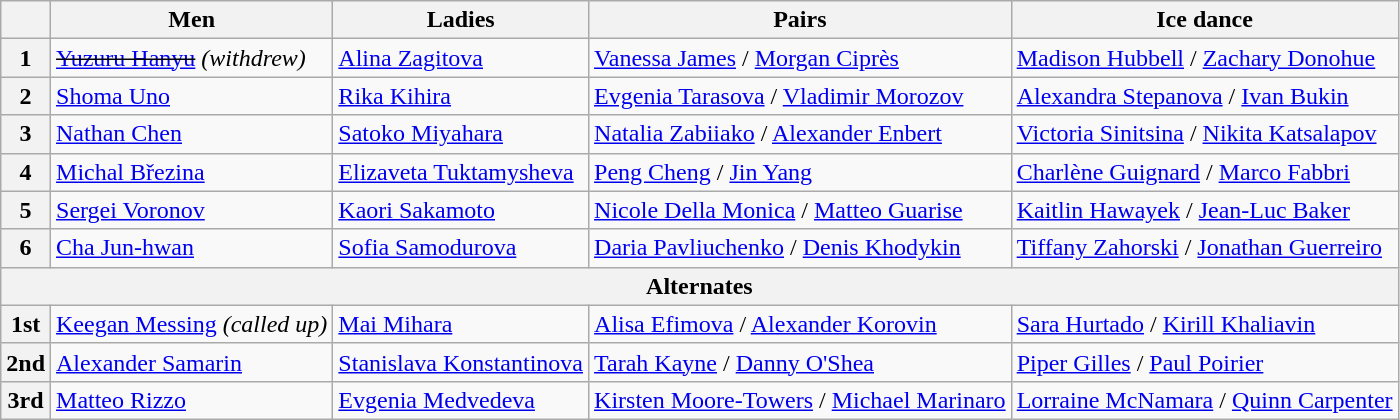<table class="wikitable">
<tr>
<th></th>
<th>Men</th>
<th>Ladies</th>
<th>Pairs</th>
<th>Ice dance</th>
</tr>
<tr>
<th>1</th>
<td><s> <a href='#'>Yuzuru Hanyu</a></s> <em>(withdrew)</em></td>
<td> <a href='#'>Alina Zagitova</a></td>
<td> <a href='#'>Vanessa James</a> / <a href='#'>Morgan Ciprès</a></td>
<td> <a href='#'>Madison Hubbell</a> / <a href='#'>Zachary Donohue</a></td>
</tr>
<tr>
<th>2</th>
<td> <a href='#'>Shoma Uno</a></td>
<td> <a href='#'>Rika Kihira</a></td>
<td> <a href='#'>Evgenia Tarasova</a> / <a href='#'>Vladimir Morozov</a></td>
<td> <a href='#'>Alexandra Stepanova</a> / <a href='#'>Ivan Bukin</a></td>
</tr>
<tr>
<th>3</th>
<td> <a href='#'>Nathan Chen</a></td>
<td> <a href='#'>Satoko Miyahara</a></td>
<td> <a href='#'>Natalia Zabiiako</a> / <a href='#'>Alexander Enbert</a></td>
<td> <a href='#'>Victoria Sinitsina</a> / <a href='#'>Nikita Katsalapov</a></td>
</tr>
<tr>
<th>4</th>
<td> <a href='#'>Michal Březina</a></td>
<td> <a href='#'>Elizaveta Tuktamysheva</a></td>
<td> <a href='#'>Peng Cheng</a> / <a href='#'>Jin Yang</a></td>
<td> <a href='#'>Charlène Guignard</a> / <a href='#'>Marco Fabbri</a></td>
</tr>
<tr>
<th>5</th>
<td> <a href='#'>Sergei Voronov</a></td>
<td> <a href='#'>Kaori Sakamoto</a></td>
<td> <a href='#'>Nicole Della Monica</a> / <a href='#'>Matteo Guarise</a></td>
<td> <a href='#'>Kaitlin Hawayek</a> / <a href='#'>Jean-Luc Baker</a></td>
</tr>
<tr>
<th>6</th>
<td> <a href='#'>Cha Jun-hwan</a></td>
<td> <a href='#'>Sofia Samodurova</a></td>
<td> <a href='#'>Daria Pavliuchenko</a> / <a href='#'>Denis Khodykin</a></td>
<td> <a href='#'>Tiffany Zahorski</a> / <a href='#'>Jonathan Guerreiro</a></td>
</tr>
<tr>
<th colspan=5 align=center>Alternates</th>
</tr>
<tr>
<th>1st</th>
<td> <a href='#'>Keegan Messing</a> <em>(called up)</em></td>
<td> <a href='#'>Mai Mihara</a></td>
<td> <a href='#'>Alisa Efimova</a> / <a href='#'>Alexander Korovin</a></td>
<td> <a href='#'>Sara Hurtado</a> / <a href='#'>Kirill Khaliavin</a></td>
</tr>
<tr>
<th>2nd</th>
<td> <a href='#'>Alexander Samarin</a></td>
<td> <a href='#'>Stanislava Konstantinova</a></td>
<td> <a href='#'>Tarah Kayne</a> / <a href='#'>Danny O'Shea</a></td>
<td> <a href='#'>Piper Gilles</a> / <a href='#'>Paul Poirier</a></td>
</tr>
<tr>
<th>3rd</th>
<td> <a href='#'>Matteo Rizzo</a></td>
<td> <a href='#'>Evgenia Medvedeva</a></td>
<td> <a href='#'>Kirsten Moore-Towers</a> / <a href='#'>Michael Marinaro</a></td>
<td> <a href='#'>Lorraine McNamara</a> / <a href='#'>Quinn Carpenter</a></td>
</tr>
</table>
